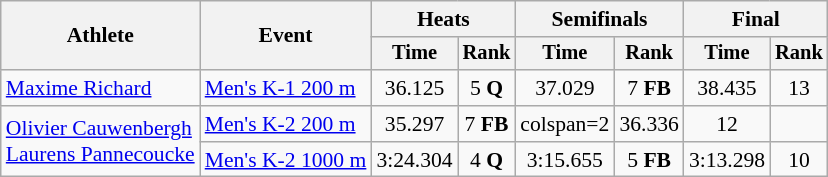<table class="wikitable" style="font-size:90%">
<tr>
<th rowspan="2">Athlete</th>
<th rowspan="2">Event</th>
<th colspan=2>Heats</th>
<th colspan=2>Semifinals</th>
<th colspan=2>Final</th>
</tr>
<tr style="font-size:95%">
<th>Time</th>
<th>Rank</th>
<th>Time</th>
<th>Rank</th>
<th>Time</th>
<th>Rank</th>
</tr>
<tr align=center>
<td align=left><a href='#'>Maxime Richard</a></td>
<td align=left><a href='#'>Men's K-1 200 m</a></td>
<td>36.125</td>
<td>5 <strong>Q</strong></td>
<td>37.029</td>
<td>7 <strong>FB</strong></td>
<td>38.435</td>
<td>13</td>
</tr>
<tr align=center>
<td align=left rowspan=2><a href='#'>Olivier Cauwenbergh</a><br><a href='#'>Laurens Pannecoucke</a></td>
<td align=left><a href='#'>Men's K-2 200 m</a></td>
<td>35.297</td>
<td>7 <strong>FB</strong></td>
<td>colspan=2 </td>
<td>36.336</td>
<td>12</td>
</tr>
<tr align=center>
<td align=left><a href='#'>Men's K-2 1000 m</a></td>
<td>3:24.304</td>
<td>4 <strong>Q</strong></td>
<td>3:15.655</td>
<td>5 <strong>FB</strong></td>
<td>3:13.298</td>
<td>10</td>
</tr>
</table>
